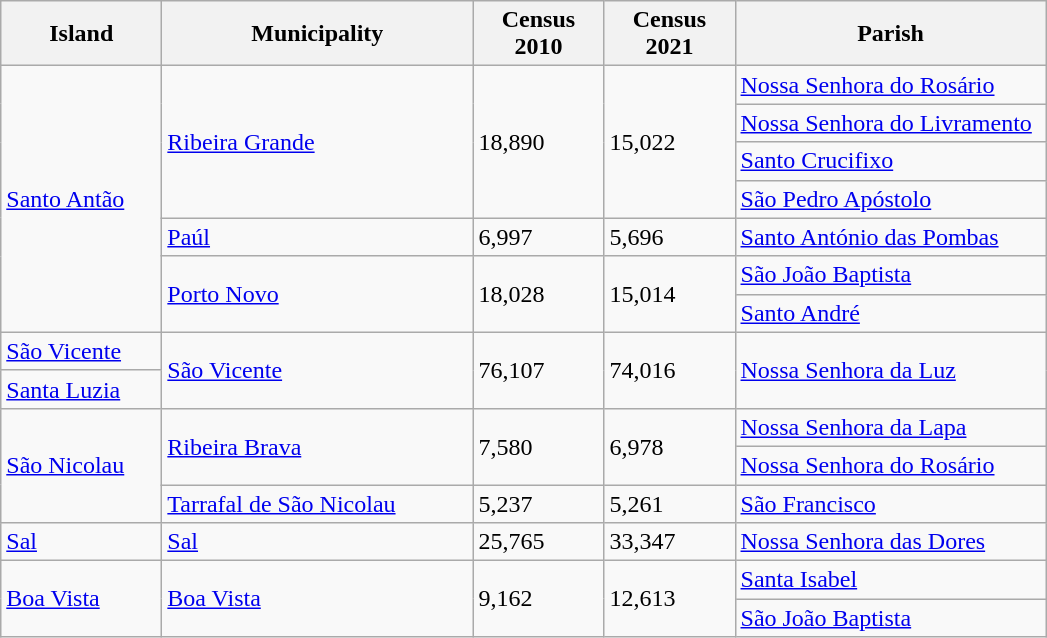<table class="wikitable">
<tr>
<th style="width:100px;">Island</th>
<th style="width:200px;">Municipality</th>
<th style="width:80px;">Census 2010</th>
<th style="width:80px;">Census 2021</th>
<th style="width:200px;">Parish</th>
</tr>
<tr>
<td rowspan=7><a href='#'>Santo Antão</a></td>
<td rowspan=4><a href='#'>Ribeira Grande</a></td>
<td rowspan=4>18,890</td>
<td rowspan=4>15,022</td>
<td><a href='#'>Nossa Senhora do Rosário</a></td>
</tr>
<tr>
<td><a href='#'>Nossa Senhora do Livramento</a></td>
</tr>
<tr>
<td><a href='#'>Santo Crucifixo</a></td>
</tr>
<tr>
<td><a href='#'>São Pedro Apóstolo</a></td>
</tr>
<tr>
<td><a href='#'>Paúl</a></td>
<td>6,997</td>
<td>5,696</td>
<td><a href='#'>Santo António das Pombas</a></td>
</tr>
<tr>
<td rowspan="2"><a href='#'>Porto Novo</a></td>
<td rowspan="2">18,028</td>
<td rowspan="2">15,014</td>
<td><a href='#'>São João Baptista</a></td>
</tr>
<tr>
<td><a href='#'>Santo André</a></td>
</tr>
<tr>
<td><a href='#'>São Vicente</a></td>
<td rowspan="2"><a href='#'>São Vicente</a></td>
<td rowspan="2">76,107</td>
<td rowspan="2">74,016</td>
<td rowspan="2"><a href='#'>Nossa Senhora da Luz</a></td>
</tr>
<tr>
<td><a href='#'>Santa Luzia</a></td>
</tr>
<tr>
<td rowspan="3"><a href='#'>São Nicolau</a></td>
<td rowspan="2"><a href='#'>Ribeira Brava</a></td>
<td rowspan="2">7,580</td>
<td rowspan="2">6,978</td>
<td><a href='#'>Nossa Senhora da Lapa</a></td>
</tr>
<tr>
<td><a href='#'>Nossa Senhora do Rosário</a></td>
</tr>
<tr>
<td><a href='#'>Tarrafal de São Nicolau</a></td>
<td>5,237</td>
<td>5,261</td>
<td><a href='#'>São Francisco</a></td>
</tr>
<tr>
<td><a href='#'>Sal</a></td>
<td><a href='#'>Sal</a></td>
<td>25,765</td>
<td>33,347</td>
<td><a href='#'>Nossa Senhora das Dores</a></td>
</tr>
<tr>
<td rowspan="2"><a href='#'>Boa Vista</a></td>
<td rowspan="2"><a href='#'>Boa Vista</a></td>
<td rowspan="2">9,162</td>
<td rowspan="2">12,613</td>
<td><a href='#'>Santa Isabel</a></td>
</tr>
<tr>
<td><a href='#'>São João Baptista</a></td>
</tr>
</table>
